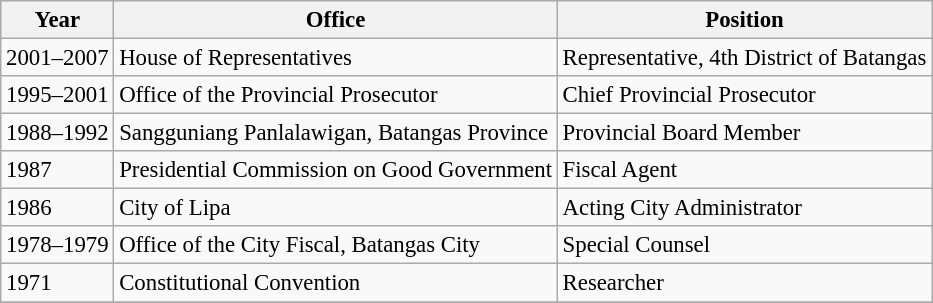<table class="wikitable" style="font-size: 95%;">
<tr>
<th>Year</th>
<th>Office</th>
<th>Position</th>
</tr>
<tr>
<td>2001–2007</td>
<td>House of Representatives</td>
<td>Representative, 4th District of Batangas</td>
</tr>
<tr>
<td>1995–2001</td>
<td>Office of the Provincial Prosecutor</td>
<td>Chief Provincial Prosecutor</td>
</tr>
<tr>
<td>1988–1992</td>
<td>Sangguniang Panlalawigan, Batangas Province</td>
<td>Provincial Board Member</td>
</tr>
<tr>
<td>1987</td>
<td>Presidential Commission on Good Government</td>
<td>Fiscal Agent</td>
</tr>
<tr>
<td>1986</td>
<td>City of Lipa</td>
<td>Acting City Administrator</td>
</tr>
<tr>
<td>1978–1979</td>
<td>Office of the City Fiscal, Batangas City</td>
<td>Special Counsel</td>
</tr>
<tr>
<td>1971</td>
<td>Constitutional Convention</td>
<td>Researcher</td>
</tr>
<tr>
</tr>
</table>
